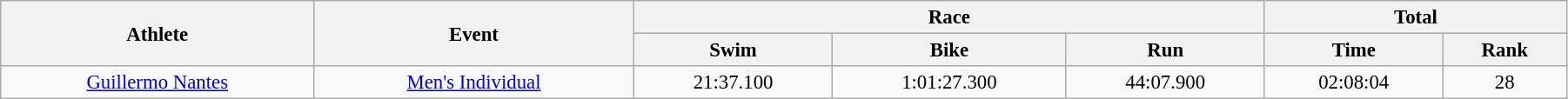<table class="wikitable" style="font-size:95%; text-align:center;" width="95%">
<tr>
<th rowspan="2">Athlete</th>
<th rowspan="2">Event</th>
<th colspan="3">Race</th>
<th colspan="2">Total</th>
</tr>
<tr>
<th>Swim</th>
<th>Bike</th>
<th>Run</th>
<th>Time</th>
<th>Rank</th>
</tr>
<tr>
<td width=20%><a href='#'>Guillermo Nantes</a></td>
<td><a href='#'>Men's Individual</a></td>
<td>21:37.100</td>
<td>1:01:27.300</td>
<td>44:07.900</td>
<td>02:08:04</td>
<td>28</td>
</tr>
</table>
